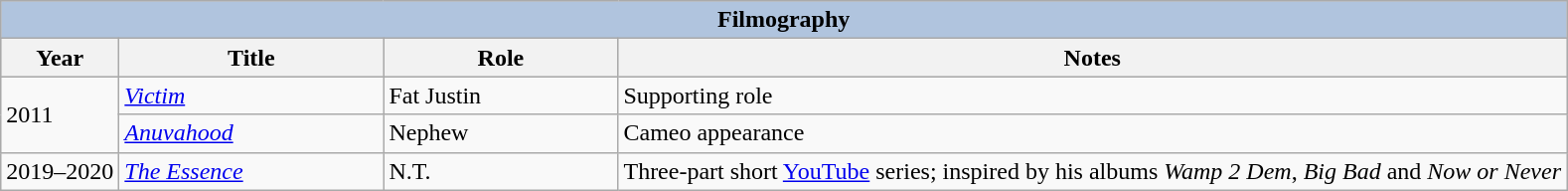<table class="wikitable">
<tr style="background:#ccc; text-align:center;">
<th colspan="4" style="background: LightSteelBlue;">Filmography</th>
</tr>
<tr style="background:#ccc; text-align:center;">
<th style="text-align:center;">Year</th>
<th style="width:170px;">Title</th>
<th style="width:150px;">Role</th>
<th>Notes</th>
</tr>
<tr>
<td rowspan="2">2011</td>
<td><em><a href='#'>Victim</a></em></td>
<td rowspan="1">Fat Justin</td>
<td>Supporting role</td>
</tr>
<tr>
<td><em><a href='#'>Anuvahood</a></em></td>
<td rowspan="1">Nephew</td>
<td>Cameo appearance</td>
</tr>
<tr>
<td rowspan="2">2019–2020</td>
<td><em><a href='#'>The Essence</a></em></td>
<td rowspan="1">N.T.</td>
<td>Three-part short <a href='#'>YouTube</a> series; inspired by his albums <em>Wamp 2 Dem</em>, <em>Big Bad</em> and <em>Now or Never</em></td>
</tr>
</table>
